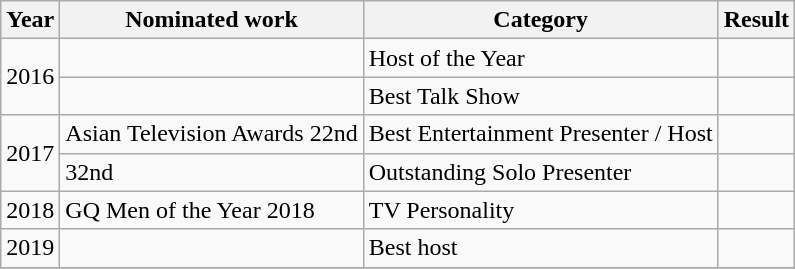<table class="wikitable">
<tr>
<th>Year</th>
<th>Nominated work</th>
<th>Category</th>
<th>Result</th>
</tr>
<tr>
<td rowspan="2">2016</td>
<td></td>
<td>Host of the Year</td>
<td></td>
</tr>
<tr>
<td></td>
<td>Best Talk Show</td>
<td></td>
</tr>
<tr>
<td rowspan="2">2017</td>
<td>Asian Television Awards 22nd</td>
<td>Best Entertainment Presenter / Host</td>
<td></td>
</tr>
<tr>
<td> 32nd</td>
<td>Outstanding Solo Presenter</td>
<td></td>
</tr>
<tr>
<td>2018</td>
<td>GQ Men of the Year 2018</td>
<td>TV Personality</td>
<td></td>
</tr>
<tr>
<td>2019</td>
<td></td>
<td>Best host</td>
<td></td>
</tr>
<tr>
</tr>
</table>
